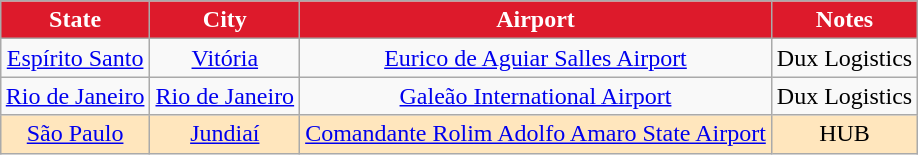<table Class="wikitable" style= "text-align:center; margin: 1em auto;">
<tr>
<th style="background:#dd1a2b; color:white;">State</th>
<th style="background:#dd1a2b; color:white;">City</th>
<th style="background:#dd1a2b; color:white;">Airport</th>
<th style="background:#dd1a2b; color:white;">Notes</th>
</tr>
<tr>
<td><a href='#'>Espírito Santo</a></td>
<td><a href='#'>Vitória</a></td>
<td><a href='#'>Eurico de Aguiar Salles Airport</a></td>
<td> Dux Logistics</td>
</tr>
<tr>
<td><a href='#'>Rio de Janeiro</a></td>
<td><a href='#'>Rio de Janeiro</a></td>
<td><a href='#'>Galeão International Airport</a></td>
<td> Dux Logistics</td>
</tr>
<tr style="background-color:#FFE6BD">
<td><a href='#'>São Paulo</a></td>
<td><a href='#'>Jundiaí</a></td>
<td><a href='#'>Comandante Rolim Adolfo Amaro State Airport</a></td>
<td>HUB</td>
</tr>
</table>
